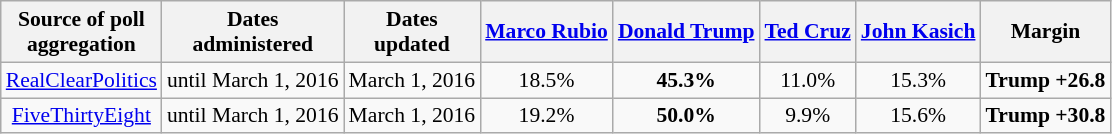<table class="wikitable sortable" style="text-align:center;font-size:90%;line-height:17px">
<tr>
<th>Source of poll<br>aggregation</th>
<th>Dates<br>administered</th>
<th>Dates<br>updated</th>
<th class="unsortable"><a href='#'>Marco Rubio</a><br><small></small></th>
<th class="unsortable"><a href='#'>Donald Trump</a><br><small></small></th>
<th class="unsortable"><a href='#'>Ted Cruz</a><br><small></small></th>
<th class="unsortable"><a href='#'>John Kasich</a><br><small></small></th>
<th>Margin</th>
</tr>
<tr>
<td><a href='#'>RealClearPolitics</a></td>
<td>until March 1, 2016</td>
<td>March 1, 2016</td>
<td>18.5%</td>
<td><strong>45.3%</strong></td>
<td>11.0%</td>
<td>15.3%</td>
<td><strong>Trump +26.8</strong></td>
</tr>
<tr>
<td><a href='#'>FiveThirtyEight</a></td>
<td>until March 1, 2016</td>
<td>March 1, 2016</td>
<td>19.2%</td>
<td><strong>50.0%</strong></td>
<td>9.9%</td>
<td>15.6%</td>
<td><strong>Trump +30.8</strong></td>
</tr>
</table>
